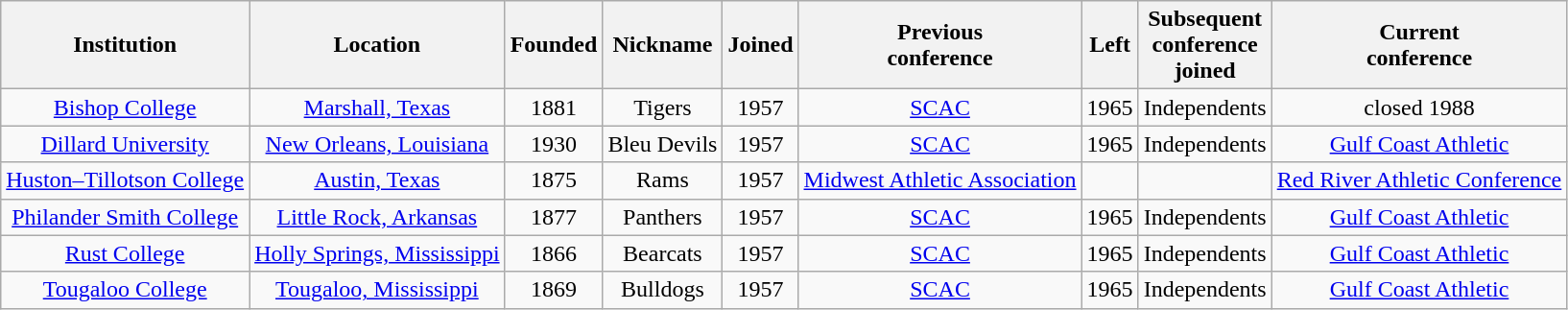<table class="wikitable sortable" style="text-align:center">
<tr>
<th>Institution</th>
<th>Location</th>
<th>Founded</th>
<th>Nickname</th>
<th>Joined</th>
<th>Previous<br>conference</th>
<th>Left</th>
<th>Subsequent<br>conference<br>joined</th>
<th>Current<br>conference</th>
</tr>
<tr>
<td><a href='#'>Bishop College</a></td>
<td><a href='#'>Marshall, Texas</a></td>
<td>1881</td>
<td>Tigers</td>
<td>1957</td>
<td><a href='#'>SCAC</a></td>
<td>1965</td>
<td>Independents</td>
<td>closed 1988</td>
</tr>
<tr>
<td><a href='#'>Dillard University</a></td>
<td><a href='#'>New Orleans, Louisiana</a></td>
<td>1930</td>
<td>Bleu Devils</td>
<td>1957</td>
<td><a href='#'>SCAC</a></td>
<td>1965</td>
<td>Independents</td>
<td><a href='#'>Gulf Coast Athletic</a></td>
</tr>
<tr>
<td><a href='#'>Huston–Tillotson College</a></td>
<td><a href='#'>Austin, Texas</a></td>
<td>1875</td>
<td>Rams</td>
<td>1957</td>
<td><a href='#'>Midwest Athletic Association</a></td>
<td></td>
<td></td>
<td><a href='#'>Red River Athletic Conference</a></td>
</tr>
<tr>
<td><a href='#'>Philander Smith College</a></td>
<td><a href='#'>Little Rock, Arkansas</a></td>
<td>1877</td>
<td>Panthers</td>
<td>1957</td>
<td><a href='#'>SCAC</a></td>
<td>1965</td>
<td>Independents</td>
<td><a href='#'>Gulf Coast Athletic</a></td>
</tr>
<tr>
<td><a href='#'>Rust College</a></td>
<td><a href='#'>Holly Springs, Mississippi</a></td>
<td>1866</td>
<td>Bearcats</td>
<td>1957</td>
<td><a href='#'>SCAC</a></td>
<td>1965</td>
<td>Independents</td>
<td><a href='#'>Gulf Coast Athletic</a></td>
</tr>
<tr>
<td><a href='#'>Tougaloo College</a></td>
<td><a href='#'>Tougaloo, Mississippi</a></td>
<td>1869</td>
<td>Bulldogs</td>
<td>1957</td>
<td><a href='#'>SCAC</a></td>
<td>1965</td>
<td>Independents</td>
<td><a href='#'>Gulf Coast Athletic</a></td>
</tr>
</table>
